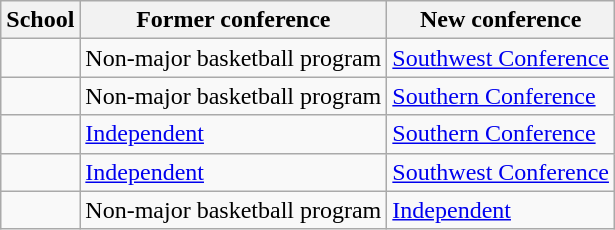<table class="wikitable sortable">
<tr>
<th>School</th>
<th>Former conference</th>
<th>New conference</th>
</tr>
<tr>
<td></td>
<td>Non-major basketball program</td>
<td><a href='#'>Southwest Conference</a></td>
</tr>
<tr>
<td></td>
<td>Non-major basketball program</td>
<td><a href='#'>Southern Conference</a></td>
</tr>
<tr>
<td></td>
<td><a href='#'>Independent</a></td>
<td><a href='#'>Southern Conference</a></td>
</tr>
<tr>
<td></td>
<td><a href='#'>Independent</a></td>
<td><a href='#'>Southwest Conference</a></td>
</tr>
<tr>
<td></td>
<td>Non-major basketball program</td>
<td><a href='#'>Independent</a></td>
</tr>
</table>
